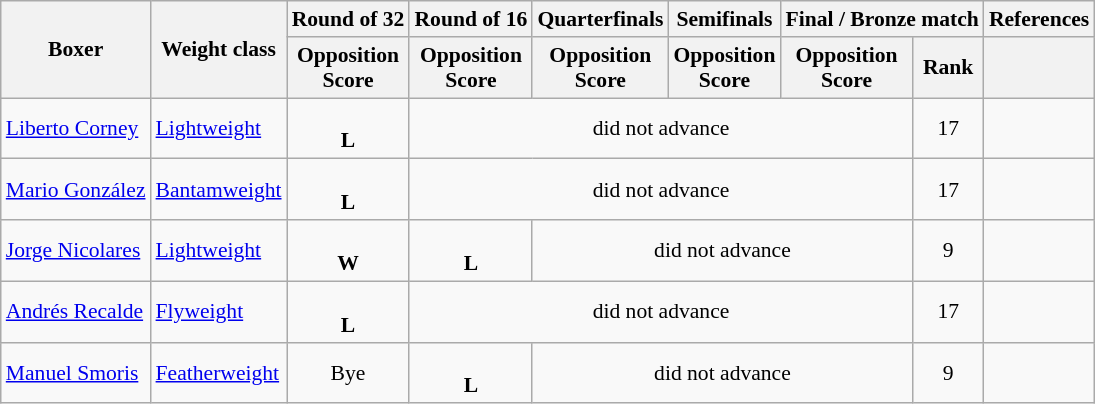<table class=wikitable style="font-size:90%">
<tr>
<th rowspan="2">Boxer</th>
<th rowspan="2">Weight class</th>
<th>Round of 32</th>
<th>Round of 16</th>
<th>Quarterfinals</th>
<th>Semifinals</th>
<th colspan="2">Final / Bronze match</th>
<th>References</th>
</tr>
<tr>
<th>Opposition<br>Score</th>
<th>Opposition<br>Score</th>
<th>Opposition<br>Score</th>
<th>Opposition<br>Score</th>
<th>Opposition<br>Score</th>
<th>Rank</th>
<th></th>
</tr>
<tr>
<td><a href='#'>Liberto Corney</a></td>
<td><a href='#'>Lightweight</a></td>
<td align=center> <br> <strong>L</strong></td>
<td align=center colspan=4>did not advance</td>
<td align=center>17</td>
<td></td>
</tr>
<tr>
<td><a href='#'>Mario González</a></td>
<td><a href='#'>Bantamweight</a></td>
<td align=center> <br> <strong>L</strong></td>
<td align=center colspan=4>did not advance</td>
<td align=center>17</td>
<td></td>
</tr>
<tr>
<td><a href='#'>Jorge Nicolares</a></td>
<td><a href='#'>Lightweight</a></td>
<td align=center> <br> <strong>W</strong></td>
<td align=center> <br> <strong>L</strong></td>
<td align=center colspan=3>did not advance</td>
<td align=center>9</td>
<td></td>
</tr>
<tr>
<td><a href='#'>Andrés Recalde</a></td>
<td><a href='#'>Flyweight</a></td>
<td align=center> <br> <strong>L</strong></td>
<td align=center colspan=4>did not advance</td>
<td align=center>17</td>
<td></td>
</tr>
<tr>
<td><a href='#'>Manuel Smoris</a></td>
<td><a href='#'>Featherweight</a></td>
<td align=center>Bye</td>
<td align=center> <br> <strong>L</strong></td>
<td align=center colspan=3>did not advance</td>
<td align=center>9</td>
<td></td>
</tr>
</table>
